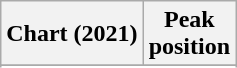<table class="wikitable sortable plainrowheaders" style="text-align:center">
<tr>
<th scope="col">Chart (2021)</th>
<th scope="col">Peak<br>position</th>
</tr>
<tr>
</tr>
<tr>
</tr>
<tr>
</tr>
<tr>
</tr>
</table>
